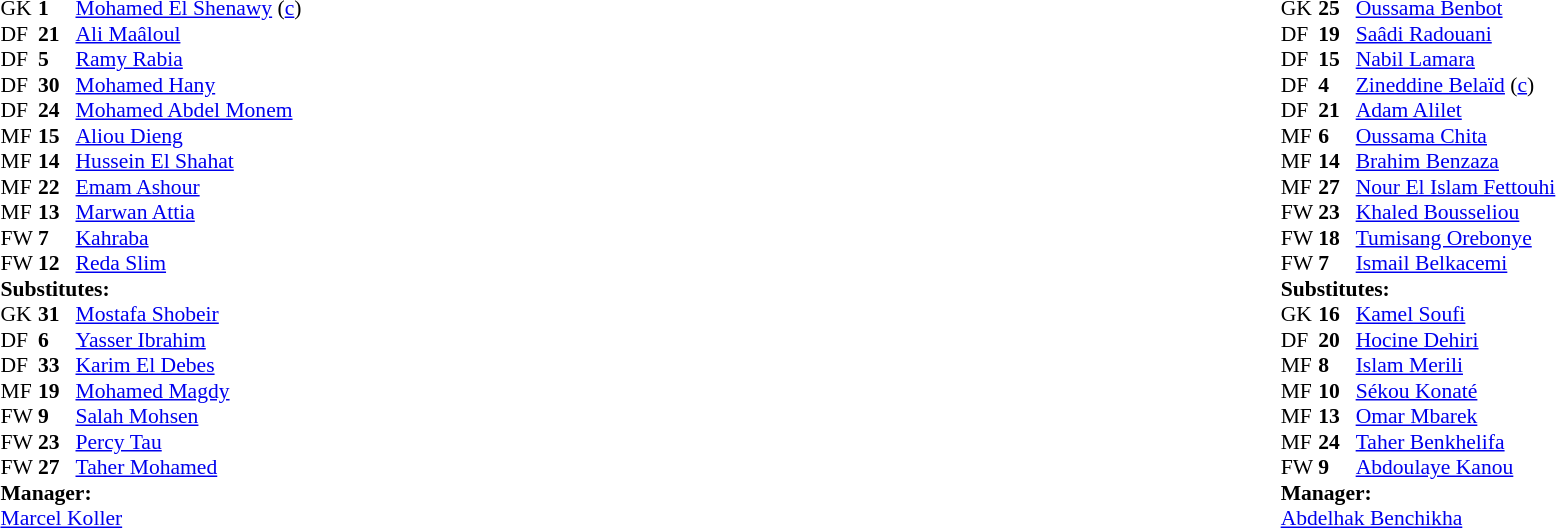<table width="100%">
<tr>
<td valign="top" width="40%"><br><table style="font-size:90%" cellspacing="0" cellpadding="0">
<tr>
<th width=25></th>
<th width=25></th>
</tr>
<tr>
<td>GK</td>
<td><strong>1</strong></td>
<td> <a href='#'>Mohamed El Shenawy</a> (<a href='#'>c</a>)</td>
</tr>
<tr>
<td>DF</td>
<td><strong>21</strong></td>
<td> <a href='#'>Ali Maâloul</a></td>
</tr>
<tr>
<td>DF</td>
<td><strong>5</strong></td>
<td> <a href='#'>Ramy Rabia</a></td>
</tr>
<tr>
<td>DF</td>
<td><strong>30</strong></td>
<td> <a href='#'>Mohamed Hany</a></td>
</tr>
<tr>
<td>DF</td>
<td><strong>24</strong></td>
<td> <a href='#'>Mohamed Abdel Monem</a></td>
</tr>
<tr>
<td>MF</td>
<td><strong>15</strong></td>
<td> <a href='#'>Aliou Dieng</a></td>
</tr>
<tr>
<td>MF</td>
<td><strong>14</strong></td>
<td> <a href='#'>Hussein El Shahat</a></td>
<td></td>
</tr>
<tr>
<td>MF</td>
<td><strong>22</strong></td>
<td> <a href='#'>Emam Ashour</a></td>
<td></td>
</tr>
<tr>
<td>MF</td>
<td><strong>13</strong></td>
<td> <a href='#'>Marwan Attia</a></td>
<td></td>
</tr>
<tr>
<td>FW</td>
<td><strong>7</strong></td>
<td> <a href='#'>Kahraba</a></td>
<td></td>
<td></td>
</tr>
<tr>
<td>FW</td>
<td><strong>12</strong></td>
<td> <a href='#'>Reda Slim</a></td>
<td></td>
</tr>
<tr>
<td colspan=3><strong>Substitutes:</strong></td>
</tr>
<tr>
<td>GK</td>
<td><strong>31</strong></td>
<td> <a href='#'>Mostafa Shobeir</a></td>
</tr>
<tr>
<td>DF</td>
<td><strong>6</strong></td>
<td> <a href='#'>Yasser Ibrahim</a></td>
<td></td>
</tr>
<tr>
<td>DF</td>
<td><strong>33</strong></td>
<td> <a href='#'>Karim El Debes</a></td>
</tr>
<tr>
<td>MF</td>
<td><strong>19</strong></td>
<td> <a href='#'>Mohamed Magdy</a></td>
<td></td>
</tr>
<tr>
<td>FW</td>
<td><strong>9</strong></td>
<td> <a href='#'>Salah Mohsen</a></td>
<td></td>
<td></td>
</tr>
<tr>
<td>FW</td>
<td><strong>23</strong></td>
<td> <a href='#'>Percy Tau</a></td>
<td></td>
</tr>
<tr>
<td>FW</td>
<td><strong>27</strong></td>
<td> <a href='#'>Taher Mohamed</a></td>
<td></td>
</tr>
<tr>
<td colspan=3><strong>Manager:</strong></td>
</tr>
<tr>
<td colspan=3> <a href='#'>Marcel Koller</a></td>
</tr>
</table>
</td>
<td valign="top"></td>
<td valign="top" width="50%"><br><table style="font-size:90%; margin:auto" cellspacing="0" cellpadding="0">
<tr>
<th width=25></th>
<th width=25></th>
</tr>
<tr>
<td>GK</td>
<td><strong>25</strong></td>
<td> <a href='#'>Oussama Benbot</a></td>
<td></td>
</tr>
<tr>
<td>DF</td>
<td><strong>19</strong></td>
<td> <a href='#'>Saâdi Radouani</a></td>
</tr>
<tr>
<td>DF</td>
<td><strong>15</strong></td>
<td> <a href='#'>Nabil Lamara</a></td>
<td></td>
</tr>
<tr>
<td>DF</td>
<td><strong>4</strong></td>
<td> <a href='#'>Zineddine Belaïd</a> (<a href='#'>c</a>)</td>
</tr>
<tr>
<td>DF</td>
<td><strong>21</strong></td>
<td> <a href='#'>Adam Alilet</a></td>
<td></td>
</tr>
<tr>
<td>MF</td>
<td><strong>6</strong></td>
<td> <a href='#'>Oussama Chita</a></td>
<td></td>
</tr>
<tr>
<td>MF</td>
<td><strong>14</strong></td>
<td> <a href='#'>Brahim Benzaza</a></td>
<td></td>
</tr>
<tr>
<td>MF</td>
<td><strong>27</strong></td>
<td> <a href='#'>Nour El Islam Fettouhi</a></td>
<td></td>
<td></td>
</tr>
<tr>
<td>FW</td>
<td><strong>23</strong></td>
<td> <a href='#'>Khaled Bousseliou</a></td>
<td></td>
</tr>
<tr>
<td>FW</td>
<td><strong>18</strong></td>
<td> <a href='#'>Tumisang Orebonye</a></td>
</tr>
<tr>
<td>FW</td>
<td><strong>7</strong></td>
<td> <a href='#'>Ismail Belkacemi</a></td>
<td></td>
</tr>
<tr>
<td colspan=3><strong>Substitutes:</strong></td>
</tr>
<tr>
<td>GK</td>
<td><strong>16</strong></td>
<td> <a href='#'>Kamel Soufi</a></td>
</tr>
<tr>
<td>DF</td>
<td><strong>20</strong></td>
<td> <a href='#'>Hocine Dehiri</a></td>
</tr>
<tr>
<td>MF</td>
<td><strong>8</strong></td>
<td> <a href='#'>Islam Merili</a></td>
<td></td>
</tr>
<tr>
<td>MF</td>
<td><strong>10</strong></td>
<td> <a href='#'>Sékou Konaté</a></td>
<td></td>
</tr>
<tr>
<td>MF</td>
<td><strong>13</strong></td>
<td> <a href='#'>Omar Mbarek</a></td>
<td></td>
<td></td>
</tr>
<tr>
<td>MF</td>
<td><strong>24</strong></td>
<td> <a href='#'>Taher Benkhelifa</a></td>
<td></td>
</tr>
<tr>
<td>FW</td>
<td><strong>9</strong></td>
<td> <a href='#'>Abdoulaye Kanou</a></td>
<td></td>
</tr>
<tr>
<td colspan=3><strong>Manager:</strong></td>
</tr>
<tr>
<td colspan=3> <a href='#'>Abdelhak Benchikha</a></td>
</tr>
</table>
</td>
</tr>
</table>
